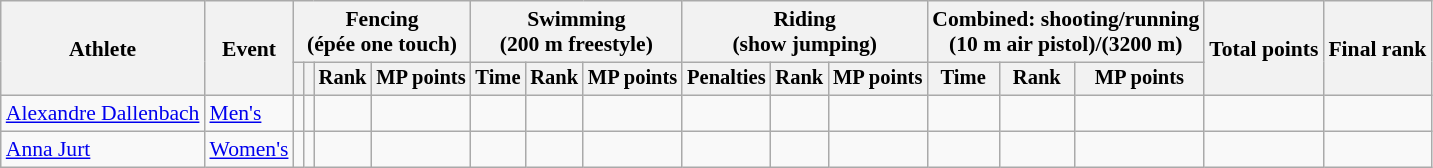<table class="wikitable" style="font-size:90%">
<tr>
<th rowspan="2">Athlete</th>
<th rowspan="2">Event</th>
<th colspan=4>Fencing<br><span>(épée one touch)</span></th>
<th colspan=3>Swimming<br><span>(200 m freestyle)</span></th>
<th colspan=3>Riding<br><span>(show jumping)</span></th>
<th colspan=3>Combined: shooting/running<br><span>(10 m air pistol)/(3200 m)</span></th>
<th rowspan=2>Total points</th>
<th rowspan=2>Final rank</th>
</tr>
<tr style="font-size:95%">
<th></th>
<th></th>
<th>Rank</th>
<th>MP points</th>
<th>Time</th>
<th>Rank</th>
<th>MP points</th>
<th>Penalties</th>
<th>Rank</th>
<th>MP points</th>
<th>Time</th>
<th>Rank</th>
<th>MP points</th>
</tr>
<tr align=center>
<td align=left><a href='#'>Alexandre Dallenbach</a></td>
<td align=left><a href='#'>Men's</a></td>
<td></td>
<td></td>
<td></td>
<td></td>
<td></td>
<td></td>
<td></td>
<td></td>
<td></td>
<td></td>
<td></td>
<td></td>
<td></td>
<td></td>
<td></td>
</tr>
<tr align=center>
<td align=left><a href='#'>Anna Jurt</a></td>
<td align=left><a href='#'>Women's</a></td>
<td></td>
<td></td>
<td></td>
<td></td>
<td></td>
<td></td>
<td></td>
<td></td>
<td></td>
<td></td>
<td></td>
<td></td>
<td></td>
<td></td>
<td></td>
</tr>
</table>
